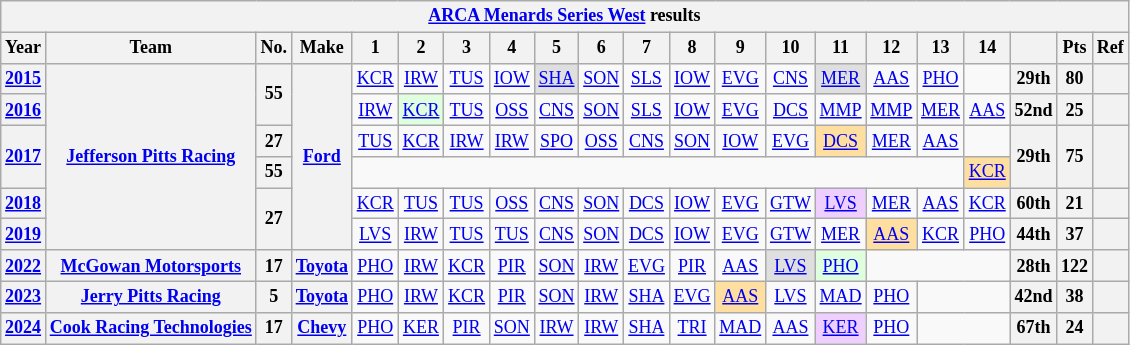<table class="wikitable" style="text-align:center; font-size:75%">
<tr>
<th colspan=21><a href='#'>ARCA Menards Series West</a> results</th>
</tr>
<tr>
<th>Year</th>
<th>Team</th>
<th>No.</th>
<th>Make</th>
<th>1</th>
<th>2</th>
<th>3</th>
<th>4</th>
<th>5</th>
<th>6</th>
<th>7</th>
<th>8</th>
<th>9</th>
<th>10</th>
<th>11</th>
<th>12</th>
<th>13</th>
<th>14</th>
<th></th>
<th>Pts</th>
<th>Ref</th>
</tr>
<tr>
<th><a href='#'>2015</a></th>
<th rowspan=6><a href='#'>Jefferson Pitts Racing</a></th>
<th rowspan=2>55</th>
<th rowspan=6><a href='#'>Ford</a></th>
<td><a href='#'>KCR</a></td>
<td><a href='#'>IRW</a></td>
<td><a href='#'>TUS</a></td>
<td><a href='#'>IOW</a></td>
<td style="background:#DFDFDF;"><a href='#'>SHA</a><br></td>
<td><a href='#'>SON</a></td>
<td><a href='#'>SLS</a></td>
<td><a href='#'>IOW</a></td>
<td><a href='#'>EVG</a></td>
<td><a href='#'>CNS</a></td>
<td style="background:#DFDFDF;"><a href='#'>MER</a><br></td>
<td><a href='#'>AAS</a></td>
<td><a href='#'>PHO</a></td>
<td></td>
<th>29th</th>
<th>80</th>
<th></th>
</tr>
<tr>
<th><a href='#'>2016</a></th>
<td><a href='#'>IRW</a></td>
<td style="background:#DFFFDF;"><a href='#'>KCR</a><br></td>
<td><a href='#'>TUS</a></td>
<td><a href='#'>OSS</a></td>
<td><a href='#'>CNS</a></td>
<td><a href='#'>SON</a></td>
<td><a href='#'>SLS</a></td>
<td><a href='#'>IOW</a></td>
<td><a href='#'>EVG</a></td>
<td><a href='#'>DCS</a></td>
<td><a href='#'>MMP</a></td>
<td><a href='#'>MMP</a></td>
<td><a href='#'>MER</a></td>
<td><a href='#'>AAS</a></td>
<th>52nd</th>
<th>25</th>
<th></th>
</tr>
<tr>
<th rowspan=2><a href='#'>2017</a></th>
<th>27</th>
<td><a href='#'>TUS</a></td>
<td><a href='#'>KCR</a></td>
<td><a href='#'>IRW</a></td>
<td><a href='#'>IRW</a></td>
<td><a href='#'>SPO</a></td>
<td><a href='#'>OSS</a></td>
<td><a href='#'>CNS</a></td>
<td><a href='#'>SON</a></td>
<td><a href='#'>IOW</a></td>
<td><a href='#'>EVG</a></td>
<td style="background:#FFDF9F;"><a href='#'>DCS</a><br></td>
<td><a href='#'>MER</a></td>
<td><a href='#'>AAS</a></td>
<td></td>
<th rowspan=2>29th</th>
<th rowspan=2>75</th>
<th rowspan=2></th>
</tr>
<tr>
<th>55</th>
<td colspan=13></td>
<td style="background:#FFDF9F;"><a href='#'>KCR</a><br></td>
</tr>
<tr>
<th><a href='#'>2018</a></th>
<th rowspan=2>27</th>
<td><a href='#'>KCR</a></td>
<td><a href='#'>TUS</a></td>
<td><a href='#'>TUS</a></td>
<td><a href='#'>OSS</a></td>
<td><a href='#'>CNS</a></td>
<td><a href='#'>SON</a></td>
<td><a href='#'>DCS</a></td>
<td><a href='#'>IOW</a></td>
<td><a href='#'>EVG</a></td>
<td><a href='#'>GTW</a></td>
<td style="background:#EFCFFF;"><a href='#'>LVS</a><br></td>
<td><a href='#'>MER</a></td>
<td><a href='#'>AAS</a></td>
<td><a href='#'>KCR</a></td>
<th>60th</th>
<th>21</th>
<th></th>
</tr>
<tr>
<th><a href='#'>2019</a></th>
<td><a href='#'>LVS</a></td>
<td><a href='#'>IRW</a></td>
<td><a href='#'>TUS</a></td>
<td><a href='#'>TUS</a></td>
<td><a href='#'>CNS</a></td>
<td><a href='#'>SON</a></td>
<td><a href='#'>DCS</a></td>
<td><a href='#'>IOW</a></td>
<td><a href='#'>EVG</a></td>
<td><a href='#'>GTW</a></td>
<td><a href='#'>MER</a></td>
<td style="background:#FFDF9F;"><a href='#'>AAS</a><br></td>
<td><a href='#'>KCR</a></td>
<td><a href='#'>PHO</a></td>
<th>44th</th>
<th>37</th>
<th></th>
</tr>
<tr>
<th><a href='#'>2022</a></th>
<th><a href='#'>McGowan Motorsports</a></th>
<th>17</th>
<th><a href='#'>Toyota</a></th>
<td><a href='#'>PHO</a></td>
<td><a href='#'>IRW</a></td>
<td><a href='#'>KCR</a></td>
<td><a href='#'>PIR</a></td>
<td><a href='#'>SON</a></td>
<td><a href='#'>IRW</a></td>
<td><a href='#'>EVG</a></td>
<td><a href='#'>PIR</a></td>
<td><a href='#'>AAS</a></td>
<td style="background:#DFDFDF;"><a href='#'>LVS</a><br></td>
<td style="background:#DFFFDF;"><a href='#'>PHO</a><br></td>
<td colspan=3></td>
<th>28th</th>
<th>122</th>
<th></th>
</tr>
<tr>
<th><a href='#'>2023</a></th>
<th><a href='#'>Jerry Pitts Racing</a></th>
<th>5</th>
<th><a href='#'>Toyota</a></th>
<td><a href='#'>PHO</a></td>
<td><a href='#'>IRW</a></td>
<td><a href='#'>KCR</a></td>
<td><a href='#'>PIR</a></td>
<td><a href='#'>SON</a></td>
<td><a href='#'>IRW</a></td>
<td><a href='#'>SHA</a></td>
<td><a href='#'>EVG</a></td>
<td style="background:#FFDF9F;"><a href='#'>AAS</a><br></td>
<td><a href='#'>LVS</a></td>
<td><a href='#'>MAD</a></td>
<td><a href='#'>PHO</a></td>
<td colspan=2></td>
<th>42nd</th>
<th>38</th>
<th></th>
</tr>
<tr>
<th><a href='#'>2024</a></th>
<th><a href='#'>Cook Racing Technologies</a></th>
<th>17</th>
<th><a href='#'>Chevy</a></th>
<td><a href='#'>PHO</a></td>
<td><a href='#'>KER</a></td>
<td><a href='#'>PIR</a></td>
<td><a href='#'>SON</a></td>
<td><a href='#'>IRW</a></td>
<td><a href='#'>IRW</a></td>
<td><a href='#'>SHA</a></td>
<td><a href='#'>TRI</a></td>
<td><a href='#'>MAD</a></td>
<td><a href='#'>AAS</a></td>
<td style="background:#EFCFFF;"><a href='#'>KER</a><br></td>
<td><a href='#'>PHO</a></td>
<td colspan=2></td>
<th>67th</th>
<th>24</th>
<th></th>
</tr>
</table>
